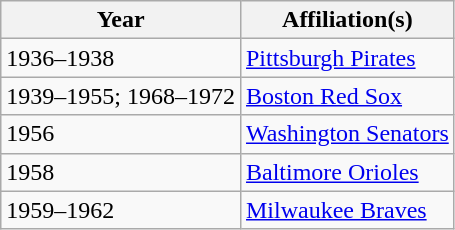<table class=wikitable>
<tr>
<th>Year</th>
<th>Affiliation(s)</th>
</tr>
<tr>
<td>1936–1938</td>
<td><a href='#'>Pittsburgh Pirates</a></td>
</tr>
<tr>
<td>1939–1955; 1968–1972</td>
<td><a href='#'>Boston Red Sox</a></td>
</tr>
<tr>
<td>1956</td>
<td><a href='#'>Washington Senators</a></td>
</tr>
<tr>
<td>1958</td>
<td><a href='#'>Baltimore Orioles</a></td>
</tr>
<tr>
<td>1959–1962</td>
<td><a href='#'>Milwaukee Braves</a></td>
</tr>
</table>
